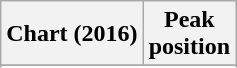<table class="wikitable plainrowheaders sortable">
<tr>
<th scope="col">Chart (2016)</th>
<th scope="col">Peak<br>position</th>
</tr>
<tr>
</tr>
<tr>
</tr>
<tr>
</tr>
<tr>
</tr>
</table>
